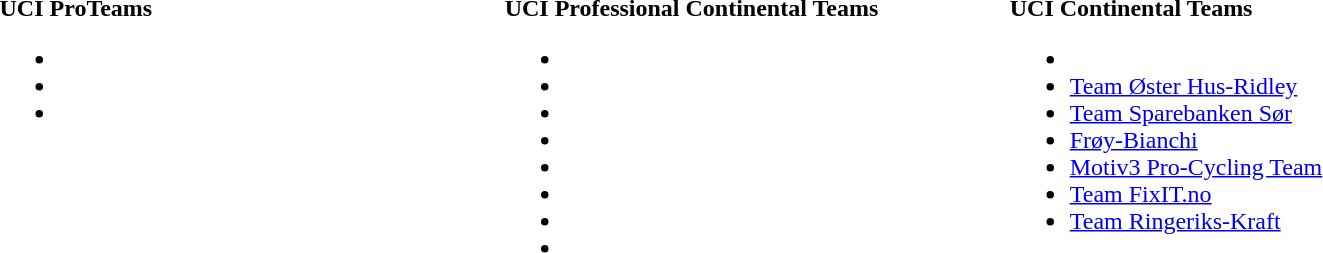<table>
<tr>
<td style="vertical-align:top; width:25%;"><strong>UCI ProTeams</strong><br><ul><li> </li><li> </li><li> </li></ul></td>
<td style="vertical-align:top; width:25%;"><strong>UCI Professional Continental Teams</strong><br><ul><li> </li><li> </li><li> </li><li> </li><li> </li><li> </li><li> </li><li> </li></ul></td>
<td style="vertical-align:top; width:25%;"><strong>UCI Continental Teams</strong><br><ul><li> </li><li> <a href='#'>Team Øster Hus-Ridley</a></li><li> <a href='#'>Team Sparebanken Sør</a></li><li> <a href='#'>Frøy-Bianchi</a></li><li> <a href='#'>Motiv3 Pro-Cycling Team</a></li><li> <a href='#'>Team FixIT.no</a></li><li> <a href='#'>Team Ringeriks-Kraft</a></li></ul></td>
</tr>
</table>
